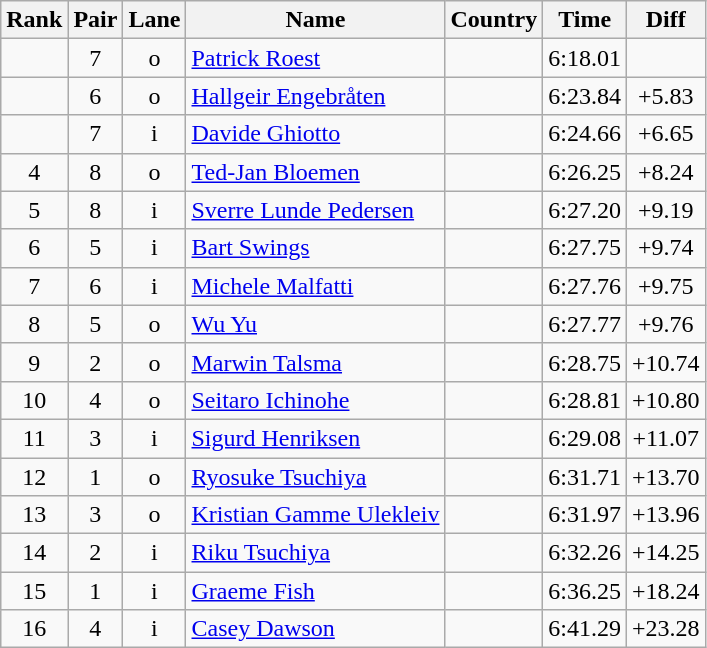<table class="wikitable sortable" style="text-align:center">
<tr>
<th>Rank</th>
<th>Pair</th>
<th>Lane</th>
<th>Name</th>
<th>Country</th>
<th>Time</th>
<th>Diff</th>
</tr>
<tr>
<td></td>
<td>7</td>
<td>o</td>
<td align=left><a href='#'>Patrick Roest</a></td>
<td align=left></td>
<td>6:18.01</td>
<td></td>
</tr>
<tr>
<td></td>
<td>6</td>
<td>o</td>
<td align=left><a href='#'>Hallgeir Engebråten</a></td>
<td align=left></td>
<td>6:23.84</td>
<td>+5.83</td>
</tr>
<tr>
<td></td>
<td>7</td>
<td>i</td>
<td align=left><a href='#'>Davide Ghiotto</a></td>
<td align=left></td>
<td>6:24.66</td>
<td>+6.65</td>
</tr>
<tr>
<td>4</td>
<td>8</td>
<td>o</td>
<td align=left><a href='#'>Ted-Jan Bloemen</a></td>
<td align=left></td>
<td>6:26.25</td>
<td>+8.24</td>
</tr>
<tr>
<td>5</td>
<td>8</td>
<td>i</td>
<td align=left><a href='#'>Sverre Lunde Pedersen</a></td>
<td align=left></td>
<td>6:27.20</td>
<td>+9.19</td>
</tr>
<tr>
<td>6</td>
<td>5</td>
<td>i</td>
<td align=left><a href='#'>Bart Swings</a></td>
<td align=left></td>
<td>6:27.75</td>
<td>+9.74</td>
</tr>
<tr>
<td>7</td>
<td>6</td>
<td>i</td>
<td align=left><a href='#'>Michele Malfatti</a></td>
<td align=left></td>
<td>6:27.76</td>
<td>+9.75</td>
</tr>
<tr>
<td>8</td>
<td>5</td>
<td>o</td>
<td align=left><a href='#'>Wu Yu</a></td>
<td align=left></td>
<td>6:27.77</td>
<td>+9.76</td>
</tr>
<tr>
<td>9</td>
<td>2</td>
<td>o</td>
<td align=left><a href='#'>Marwin Talsma</a></td>
<td align=left></td>
<td>6:28.75</td>
<td>+10.74</td>
</tr>
<tr>
<td>10</td>
<td>4</td>
<td>o</td>
<td align=left><a href='#'>Seitaro Ichinohe</a></td>
<td align=left></td>
<td>6:28.81</td>
<td>+10.80</td>
</tr>
<tr>
<td>11</td>
<td>3</td>
<td>i</td>
<td align=left><a href='#'>Sigurd Henriksen</a></td>
<td align=left></td>
<td>6:29.08</td>
<td>+11.07</td>
</tr>
<tr>
<td>12</td>
<td>1</td>
<td>o</td>
<td align=left><a href='#'>Ryosuke Tsuchiya</a></td>
<td align=left></td>
<td>6:31.71</td>
<td>+13.70</td>
</tr>
<tr>
<td>13</td>
<td>3</td>
<td>o</td>
<td align=left><a href='#'>Kristian Gamme Ulekleiv</a></td>
<td align=left></td>
<td>6:31.97</td>
<td>+13.96</td>
</tr>
<tr>
<td>14</td>
<td>2</td>
<td>i</td>
<td align=left><a href='#'>Riku Tsuchiya</a></td>
<td align=left></td>
<td>6:32.26</td>
<td>+14.25</td>
</tr>
<tr>
<td>15</td>
<td>1</td>
<td>i</td>
<td align=left><a href='#'>Graeme Fish</a></td>
<td align=left></td>
<td>6:36.25</td>
<td>+18.24</td>
</tr>
<tr>
<td>16</td>
<td>4</td>
<td>i</td>
<td align=left><a href='#'>Casey Dawson</a></td>
<td align=left></td>
<td>6:41.29</td>
<td>+23.28</td>
</tr>
</table>
